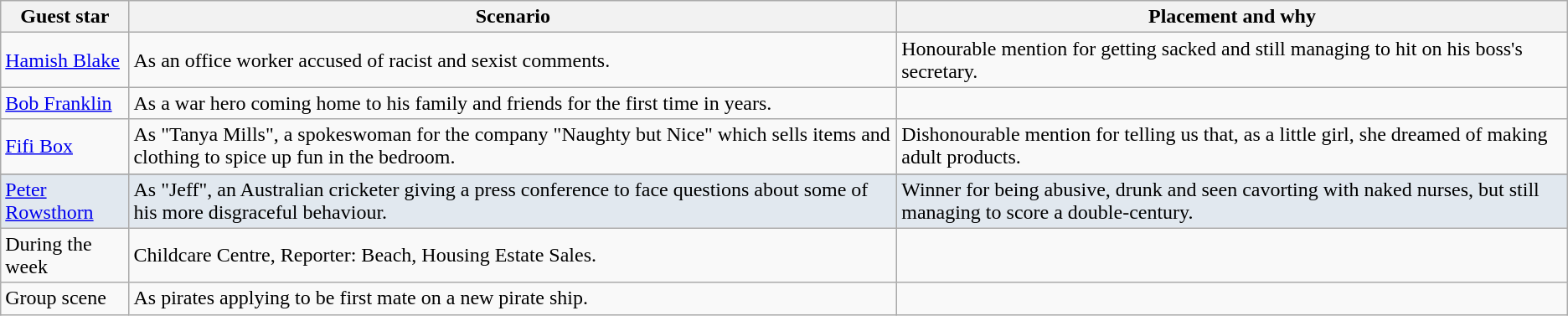<table class="wikitable">
<tr>
<th>Guest star</th>
<th>Scenario</th>
<th>Placement and why</th>
</tr>
<tr>
<td><a href='#'>Hamish Blake</a></td>
<td>As an office worker accused of racist and sexist comments.</td>
<td>Honourable mention for getting sacked and still managing to hit on his boss's secretary.</td>
</tr>
<tr>
<td><a href='#'>Bob Franklin</a></td>
<td>As a war hero coming home to his family and friends for the first time in years.</td>
<td></td>
</tr>
<tr>
<td><a href='#'>Fifi Box</a></td>
<td>As "Tanya Mills", a spokeswoman for the company "Naughty but Nice" which sells items and clothing to spice up fun in the bedroom.</td>
<td>Dishonourable mention for telling us that, as a little girl, she dreamed of making adult products.</td>
</tr>
<tr>
</tr>
<tr style="background:#E1E8EF;">
<td><a href='#'>Peter Rowsthorn</a></td>
<td>As "Jeff", an Australian cricketer giving a press conference to face questions about some of his more disgraceful behaviour.</td>
<td>Winner for being abusive, drunk and seen cavorting with naked nurses, but still managing to score a double-century.</td>
</tr>
<tr>
<td>During the week</td>
<td>Childcare Centre, Reporter: Beach, Housing Estate Sales.</td>
<td></td>
</tr>
<tr>
<td>Group scene</td>
<td>As pirates applying to be first mate on a new pirate ship.</td>
<td></td>
</tr>
</table>
